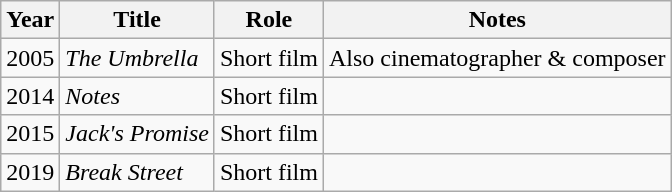<table class="wikitable">
<tr>
<th>Year</th>
<th>Title</th>
<th>Role</th>
<th>Notes</th>
</tr>
<tr>
<td>2005</td>
<td><em>The Umbrella</em></td>
<td>Short film</td>
<td>Also cinematographer & composer</td>
</tr>
<tr>
<td>2014</td>
<td><em>Notes</em></td>
<td>Short film</td>
<td></td>
</tr>
<tr>
<td>2015</td>
<td><em>Jack's Promise</em></td>
<td>Short film</td>
<td></td>
</tr>
<tr>
<td>2019</td>
<td><em>Break Street</em></td>
<td>Short film</td>
<td></td>
</tr>
</table>
